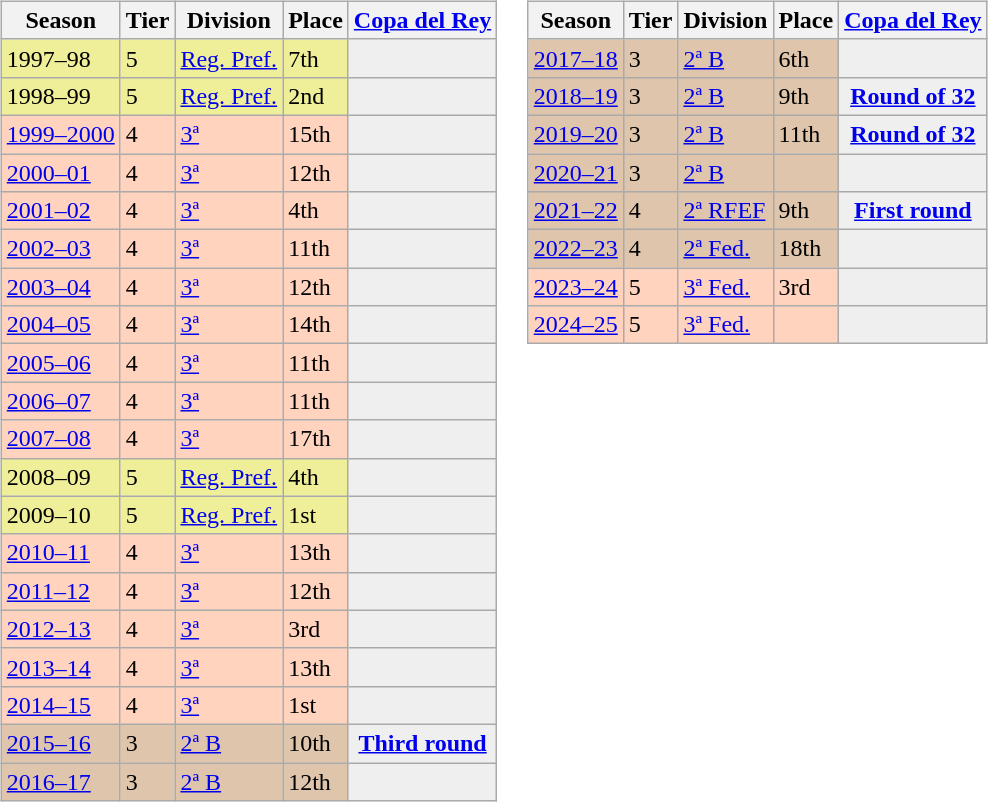<table>
<tr>
<td valign="top" width=0%><br><table class="wikitable">
<tr style="background:#f0f6fa;">
<th>Season</th>
<th>Tier</th>
<th>Division</th>
<th>Place</th>
<th><a href='#'>Copa del Rey</a></th>
</tr>
<tr>
<td style="background:#EFEF99;">1997–98</td>
<td style="background:#EFEF99;">5</td>
<td style="background:#EFEF99;"><a href='#'>Reg. Pref.</a></td>
<td style="background:#EFEF99;">7th</td>
<td style="background:#efefef;"></td>
</tr>
<tr>
<td style="background:#EFEF99;">1998–99</td>
<td style="background:#EFEF99;">5</td>
<td style="background:#EFEF99;"><a href='#'>Reg. Pref.</a></td>
<td style="background:#EFEF99;">2nd</td>
<td style="background:#efefef;"></td>
</tr>
<tr>
<td style="background:#FFD3BD;"><a href='#'>1999–2000</a></td>
<td style="background:#FFD3BD;">4</td>
<td style="background:#FFD3BD;"><a href='#'>3ª</a></td>
<td style="background:#FFD3BD;">15th</td>
<th style="background:#efefef;"></th>
</tr>
<tr>
<td style="background:#FFD3BD;"><a href='#'>2000–01</a></td>
<td style="background:#FFD3BD;">4</td>
<td style="background:#FFD3BD;"><a href='#'>3ª</a></td>
<td style="background:#FFD3BD;">12th</td>
<th style="background:#efefef;"></th>
</tr>
<tr>
<td style="background:#FFD3BD;"><a href='#'>2001–02</a></td>
<td style="background:#FFD3BD;">4</td>
<td style="background:#FFD3BD;"><a href='#'>3ª</a></td>
<td style="background:#FFD3BD;">4th</td>
<th style="background:#efefef;"></th>
</tr>
<tr>
<td style="background:#FFD3BD;"><a href='#'>2002–03</a></td>
<td style="background:#FFD3BD;">4</td>
<td style="background:#FFD3BD;"><a href='#'>3ª</a></td>
<td style="background:#FFD3BD;">11th</td>
<th style="background:#efefef;"></th>
</tr>
<tr>
<td style="background:#FFD3BD;"><a href='#'>2003–04</a></td>
<td style="background:#FFD3BD;">4</td>
<td style="background:#FFD3BD;"><a href='#'>3ª</a></td>
<td style="background:#FFD3BD;">12th</td>
<th style="background:#efefef;"></th>
</tr>
<tr>
<td style="background:#FFD3BD;"><a href='#'>2004–05</a></td>
<td style="background:#FFD3BD;">4</td>
<td style="background:#FFD3BD;"><a href='#'>3ª</a></td>
<td style="background:#FFD3BD;">14th</td>
<th style="background:#efefef;"></th>
</tr>
<tr>
<td style="background:#FFD3BD;"><a href='#'>2005–06</a></td>
<td style="background:#FFD3BD;">4</td>
<td style="background:#FFD3BD;"><a href='#'>3ª</a></td>
<td style="background:#FFD3BD;">11th</td>
<th style="background:#efefef;"></th>
</tr>
<tr>
<td style="background:#FFD3BD;"><a href='#'>2006–07</a></td>
<td style="background:#FFD3BD;">4</td>
<td style="background:#FFD3BD;"><a href='#'>3ª</a></td>
<td style="background:#FFD3BD;">11th</td>
<th style="background:#efefef;"></th>
</tr>
<tr>
<td style="background:#FFD3BD;"><a href='#'>2007–08</a></td>
<td style="background:#FFD3BD;">4</td>
<td style="background:#FFD3BD;"><a href='#'>3ª</a></td>
<td style="background:#FFD3BD;">17th</td>
<th style="background:#efefef;"></th>
</tr>
<tr>
<td style="background:#EFEF99;">2008–09</td>
<td style="background:#EFEF99;">5</td>
<td style="background:#EFEF99;"><a href='#'>Reg. Pref.</a></td>
<td style="background:#EFEF99;">4th</td>
<td style="background:#efefef;"></td>
</tr>
<tr>
<td style="background:#EFEF99;">2009–10</td>
<td style="background:#EFEF99;">5</td>
<td style="background:#EFEF99;"><a href='#'>Reg. Pref.</a></td>
<td style="background:#EFEF99;">1st</td>
<td style="background:#efefef;"></td>
</tr>
<tr>
<td style="background:#FFD3BD;"><a href='#'>2010–11</a></td>
<td style="background:#FFD3BD;">4</td>
<td style="background:#FFD3BD;"><a href='#'>3ª</a></td>
<td style="background:#FFD3BD;">13th</td>
<th style="background:#efefef;"></th>
</tr>
<tr>
<td style="background:#FFD3BD;"><a href='#'>2011–12</a></td>
<td style="background:#FFD3BD;">4</td>
<td style="background:#FFD3BD;"><a href='#'>3ª</a></td>
<td style="background:#FFD3BD;">12th</td>
<th style="background:#efefef;"></th>
</tr>
<tr>
<td style="background:#FFD3BD;"><a href='#'>2012–13</a></td>
<td style="background:#FFD3BD;">4</td>
<td style="background:#FFD3BD;"><a href='#'>3ª</a></td>
<td style="background:#FFD3BD;">3rd</td>
<th style="background:#efefef;"></th>
</tr>
<tr>
<td style="background:#FFD3BD;"><a href='#'>2013–14</a></td>
<td style="background:#FFD3BD;">4</td>
<td style="background:#FFD3BD;"><a href='#'>3ª</a></td>
<td style="background:#FFD3BD;">13th</td>
<th style="background:#efefef;"></th>
</tr>
<tr>
<td style="background:#FFD3BD;"><a href='#'>2014–15</a></td>
<td style="background:#FFD3BD;">4</td>
<td style="background:#FFD3BD;"><a href='#'>3ª</a></td>
<td style="background:#FFD3BD;">1st</td>
<th style="background:#efefef;"></th>
</tr>
<tr>
<td style="background:#DEC5AB;"><a href='#'>2015–16</a></td>
<td style="background:#DEC5AB;">3</td>
<td style="background:#DEC5AB;"><a href='#'>2ª B</a></td>
<td style="background:#DEC5AB;">10th</td>
<th style="background:#efefef;"><a href='#'>Third round</a></th>
</tr>
<tr>
<td style="background:#DEC5AB;"><a href='#'>2016–17</a></td>
<td style="background:#DEC5AB;">3</td>
<td style="background:#DEC5AB;"><a href='#'>2ª B</a></td>
<td style="background:#DEC5AB;">12th</td>
<th style="background:#efefef;"></th>
</tr>
</table>
</td>
<td valign="top" width=0%><br><table class="wikitable">
<tr style="background:#f0f6fa;">
<th>Season</th>
<th>Tier</th>
<th>Division</th>
<th>Place</th>
<th><a href='#'>Copa del Rey</a></th>
</tr>
<tr>
<td style="background:#DEC5AB;"><a href='#'>2017–18</a></td>
<td style="background:#DEC5AB;">3</td>
<td style="background:#DEC5AB;"><a href='#'>2ª B</a></td>
<td style="background:#DEC5AB;">6th</td>
<th style="background:#efefef;"></th>
</tr>
<tr>
<td style="background:#DEC5AB;"><a href='#'>2018–19</a></td>
<td style="background:#DEC5AB;">3</td>
<td style="background:#DEC5AB;"><a href='#'>2ª B</a></td>
<td style="background:#DEC5AB;">9th</td>
<th style="background:#efefef;"><a href='#'>Round of 32</a></th>
</tr>
<tr>
<td style="background:#DEC5AB;"><a href='#'>2019–20</a></td>
<td style="background:#DEC5AB;">3</td>
<td style="background:#DEC5AB;"><a href='#'>2ª B</a></td>
<td style="background:#DEC5AB;">11th</td>
<th style="background:#efefef;"><a href='#'>Round of 32</a></th>
</tr>
<tr>
<td style="background:#DEC5AB;"><a href='#'>2020–21</a></td>
<td style="background:#DEC5AB;">3</td>
<td style="background:#DEC5AB;"><a href='#'>2ª B</a></td>
<td style="background:#DEC5AB;"></td>
<th style="background:#efefef;"></th>
</tr>
<tr>
<td style="background:#DEC5AB;"><a href='#'>2021–22</a></td>
<td style="background:#DEC5AB;">4</td>
<td style="background:#DEC5AB;"><a href='#'>2ª RFEF</a></td>
<td style="background:#DEC5AB;">9th</td>
<th style="background:#efefef;"><a href='#'>First round</a></th>
</tr>
<tr>
<td style="background:#DEC5AB;"><a href='#'>2022–23</a></td>
<td style="background:#DEC5AB;">4</td>
<td style="background:#DEC5AB;"><a href='#'>2ª Fed.</a></td>
<td style="background:#DEC5AB;">18th</td>
<th style="background:#efefef;"></th>
</tr>
<tr>
<td style="background:#FFD3BD;"><a href='#'>2023–24</a></td>
<td style="background:#FFD3BD;">5</td>
<td style="background:#FFD3BD;"><a href='#'>3ª Fed.</a></td>
<td style="background:#FFD3BD;">3rd</td>
<th style="background:#efefef;"></th>
</tr>
<tr>
<td style="background:#FFD3BD;"><a href='#'>2024–25</a></td>
<td style="background:#FFD3BD;">5</td>
<td style="background:#FFD3BD;"><a href='#'>3ª Fed.</a></td>
<td style="background:#FFD3BD;"></td>
<th style="background:#efefef;"></th>
</tr>
</table>
</td>
</tr>
</table>
